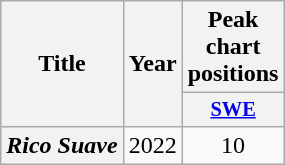<table class="wikitable plainrowheaders" style="text-align:center;">
<tr>
<th scope="col" rowspan="2">Title</th>
<th scope="col" rowspan="2">Year</th>
<th scope="col" colspan="1">Peak chart positions</th>
</tr>
<tr>
<th scope="col" style="width:3em;font-size:85%;"><a href='#'>SWE</a><br></th>
</tr>
<tr>
<th scope="row"><em>Rico Suave</em></th>
<td>2022</td>
<td>10<br></td>
</tr>
</table>
